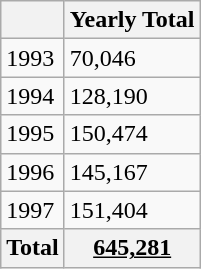<table class="wikitable">
<tr>
<th></th>
<th>Yearly Total</th>
</tr>
<tr>
<td>1993</td>
<td>70,046</td>
</tr>
<tr>
<td>1994</td>
<td>128,190</td>
</tr>
<tr>
<td>1995</td>
<td>150,474</td>
</tr>
<tr>
<td>1996</td>
<td>145,167</td>
</tr>
<tr>
<td>1997</td>
<td>151,404</td>
</tr>
<tr>
<th>Total</th>
<th><u>645,281</u></th>
</tr>
</table>
